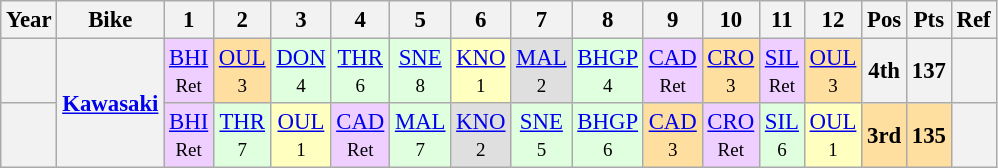<table class="wikitable" style="text-align:center; font-size:95%">
<tr>
<th valign="middle">Year</th>
<th valign="middle">Bike</th>
<th>1</th>
<th>2</th>
<th>3</th>
<th>4</th>
<th>5</th>
<th>6</th>
<th>7</th>
<th>8</th>
<th>9</th>
<th>10</th>
<th>11</th>
<th>12</th>
<th>Pos</th>
<th>Pts</th>
<th>Ref</th>
</tr>
<tr>
<th></th>
<th rowspan=2><a href='#'>Kawasaki</a></th>
<td style="background:#efcfff;"><a href='#'>BHI</a><br> <small>Ret</small></td>
<td style="background:#FFDF9F;"><a href='#'>OUL</a><br><small>3</small></td>
<td style="background:#DFFFDF;"><a href='#'>DON</a><br><small>4</small></td>
<td style="background:#DFFFDF;"><a href='#'>THR</a><br><small>6</small></td>
<td style="background:#DFFFDF;"><a href='#'>SNE</a><br><small>8</small></td>
<td style="background:#FFFFBF;"><a href='#'>KNO</a><br><small>1</small></td>
<td style="background:#DFDFDF;"><a href='#'>MAL</a><br><small>2</small></td>
<td style="background:#DFFFDF;"><a href='#'>BHGP</a><br><small>4</small></td>
<td style="background:#efcfff;"><a href='#'>CAD</a><br><small>Ret</small></td>
<td style="background:#FFDF9F;"><a href='#'>CRO</a><br><small>3</small></td>
<td style="background:#efcfff;"><a href='#'>SIL</a><br><small>Ret</small></td>
<td style="background:#FFDF9F;"><a href='#'>OUL</a><br><small>3</small></td>
<th>4th</th>
<th>137</th>
<th></th>
</tr>
<tr>
<th></th>
<td style="background:#EFCFFF;"><a href='#'>BHI</a><br><small>Ret</small></td>
<td style="background:#dfffdf;"><a href='#'>THR</a><br><small>7</small></td>
<td style="background:#ffffbf;"><a href='#'>OUL</a><br><small>1</small></td>
<td style="background:#EFCFFF;"><a href='#'>CAD</a><br><small>Ret</small></td>
<td style="background:#dfffdf;"><a href='#'>MAL</a><br><small>7</small></td>
<td style="background:#dfdfdf;"><a href='#'>KNO</a><br><small>2</small></td>
<td style="background:#dfffdf;"><a href='#'>SNE</a><br><small>5</small></td>
<td style="background:#dfffdf;"><a href='#'>BHGP</a><br><small>6</small></td>
<td style="background:#FFDF9F;"><a href='#'>CAD</a><br><small>3</small></td>
<td style="background:#EFCFFF;"><a href='#'>CRO</a><br><small>Ret</small></td>
<td style="background:#dfffdf;"><a href='#'>SIL</a><br><small>6</small></td>
<td style="background:#FFFFBF;"><a href='#'>OUL</a><br><small>1</small></td>
<td style="background:#FFDF9F;"><strong>3rd</strong></td>
<td style="background:#FFDF9F;"><strong>135</strong></td>
<th></th>
</tr>
</table>
